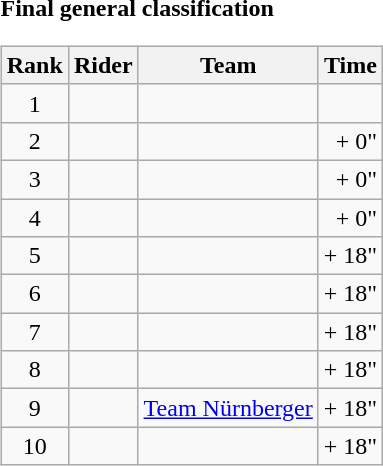<table>
<tr>
<td><strong>Final general classification</strong><br><table class="wikitable">
<tr>
<th scope="col">Rank</th>
<th scope="col">Rider</th>
<th scope="col">Team</th>
<th scope="col">Time</th>
</tr>
<tr>
<td style="text-align:center;">1</td>
<td></td>
<td></td>
<td style="text-align:right;"></td>
</tr>
<tr>
<td style="text-align:center;">2</td>
<td></td>
<td></td>
<td style="text-align:right;">+ 0"</td>
</tr>
<tr>
<td style="text-align:center;">3</td>
<td></td>
<td></td>
<td style="text-align:right;">+ 0"</td>
</tr>
<tr>
<td style="text-align:center;">4</td>
<td></td>
<td></td>
<td style="text-align:right;">+ 0"</td>
</tr>
<tr>
<td style="text-align:center;">5</td>
<td></td>
<td></td>
<td style="text-align:right;">+ 18"</td>
</tr>
<tr>
<td style="text-align:center;">6</td>
<td></td>
<td></td>
<td style="text-align:right;">+ 18"</td>
</tr>
<tr>
<td style="text-align:center;">7</td>
<td></td>
<td></td>
<td style="text-align:right;">+ 18"</td>
</tr>
<tr>
<td style="text-align:center;">8</td>
<td></td>
<td></td>
<td style="text-align:right;">+ 18"</td>
</tr>
<tr>
<td style="text-align:center;">9</td>
<td></td>
<td><a href='#'>Team Nürnberger</a></td>
<td style="text-align:right;">+ 18"</td>
</tr>
<tr>
<td style="text-align:center;">10</td>
<td></td>
<td></td>
<td style="text-align:right;">+ 18"</td>
</tr>
</table>
</td>
</tr>
</table>
